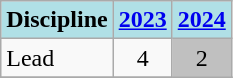<table class="wikitable" style="text-align: center">
<tr>
<th style="background: #b0e0e6;">Discipline</th>
<th style="background: #b0e0e6"><a href='#'>2023</a></th>
<th style="background: #b0e0e6"><a href='#'>2024</a></th>
</tr>
<tr>
<td align="left">Lead</td>
<td>4</td>
<td style="background: Silver">2</td>
</tr>
<tr>
</tr>
</table>
